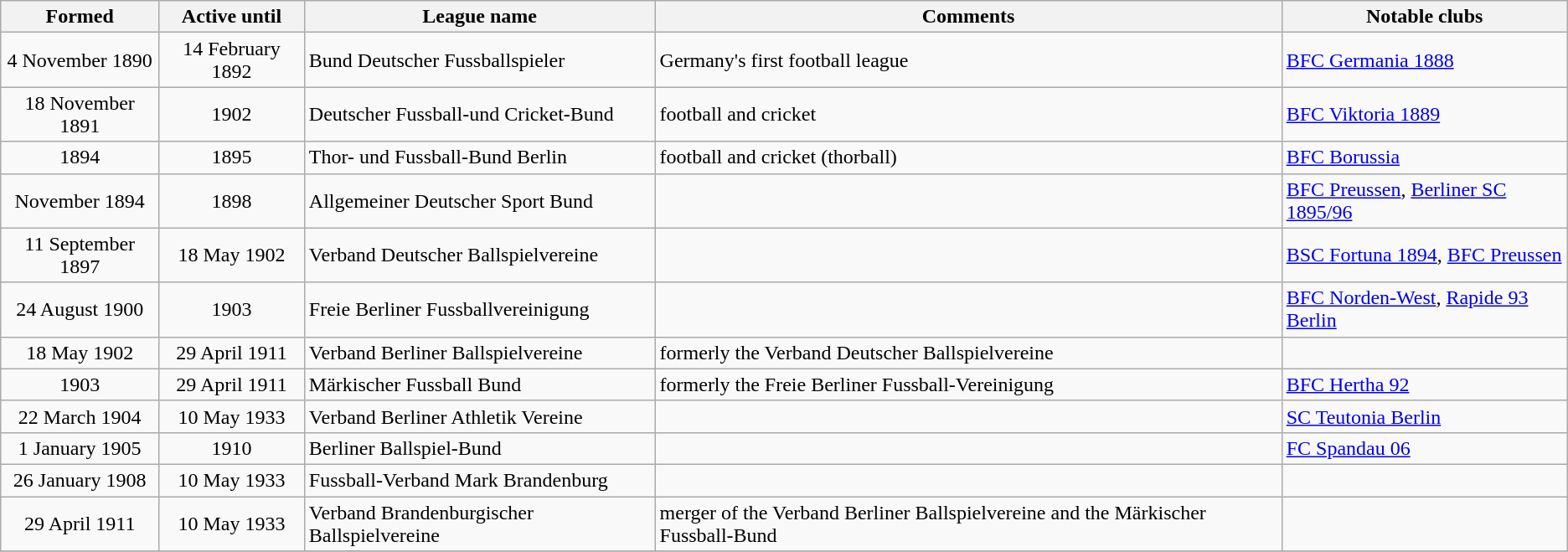<table class="wikitable">
<tr>
<th>Formed</th>
<th>Active until</th>
<th>League name</th>
<th>Comments</th>
<th>Notable clubs</th>
</tr>
<tr>
<td align=center>4 November 1890</td>
<td align=center>14 February 1892</td>
<td>Bund Deutscher Fussballspieler</td>
<td>Germany's first football league</td>
<td><a href='#'>BFC Germania 1888</a></td>
</tr>
<tr>
<td align=center>18 November 1891</td>
<td align=center>1902</td>
<td>Deutscher Fussball-und Cricket-Bund</td>
<td>football and cricket</td>
<td><a href='#'>BFC Viktoria 1889</a></td>
</tr>
<tr>
<td align=center>1894</td>
<td align=center>1895</td>
<td>Thor- und Fussball-Bund Berlin</td>
<td>football and cricket (thorball)</td>
<td><a href='#'>BFC Borussia</a></td>
</tr>
<tr>
<td align=center>November 1894</td>
<td align=center>1898</td>
<td>Allgemeiner Deutscher Sport Bund</td>
<td></td>
<td><a href='#'>BFC Preussen</a>, <a href='#'>Berliner SC 1895/96</a></td>
</tr>
<tr>
<td align=center>11 September 1897</td>
<td align=center>18 May 1902</td>
<td>Verband Deutscher Ballspielvereine</td>
<td></td>
<td><a href='#'>BSC Fortuna 1894</a>, <a href='#'>BFC Preussen</a></td>
</tr>
<tr>
<td align=center>24 August 1900</td>
<td align=center>1903</td>
<td>Freie Berliner Fussballvereinigung</td>
<td></td>
<td><a href='#'>BFC Norden-West</a>, <a href='#'>Rapide 93 Berlin</a></td>
</tr>
<tr>
<td align=center>18 May 1902</td>
<td align=center>29 April 1911</td>
<td>Verband Berliner Ballspielvereine</td>
<td>formerly the Verband Deutscher Ballspielvereine</td>
<td></td>
</tr>
<tr>
<td align=center>1903</td>
<td align=center>29 April 1911</td>
<td>Märkischer Fussball Bund</td>
<td>formerly the Freie Berliner Fussball-Vereinigung</td>
<td><a href='#'>BFC Hertha 92</a></td>
</tr>
<tr>
<td align=center>22 March 1904</td>
<td align=center>10 May 1933</td>
<td>Verband Berliner Athletik Vereine</td>
<td></td>
<td><a href='#'>SC Teutonia Berlin</a></td>
</tr>
<tr>
<td align=center>1 January 1905</td>
<td align=center>1910</td>
<td>Berliner Ballspiel-Bund</td>
<td></td>
<td><a href='#'>FC Spandau 06</a></td>
</tr>
<tr>
<td align=center>26 January 1908</td>
<td align=center>10 May 1933</td>
<td>Fussball-Verband Mark Brandenburg</td>
<td></td>
<td></td>
</tr>
<tr>
<td align=center>29 April 1911</td>
<td align=center>10 May 1933</td>
<td>Verband Brandenburgischer Ballspielvereine</td>
<td>merger of the Verband Berliner Ballspielvereine and the Märkischer Fussball-Bund</td>
<td></td>
</tr>
<tr>
</tr>
</table>
